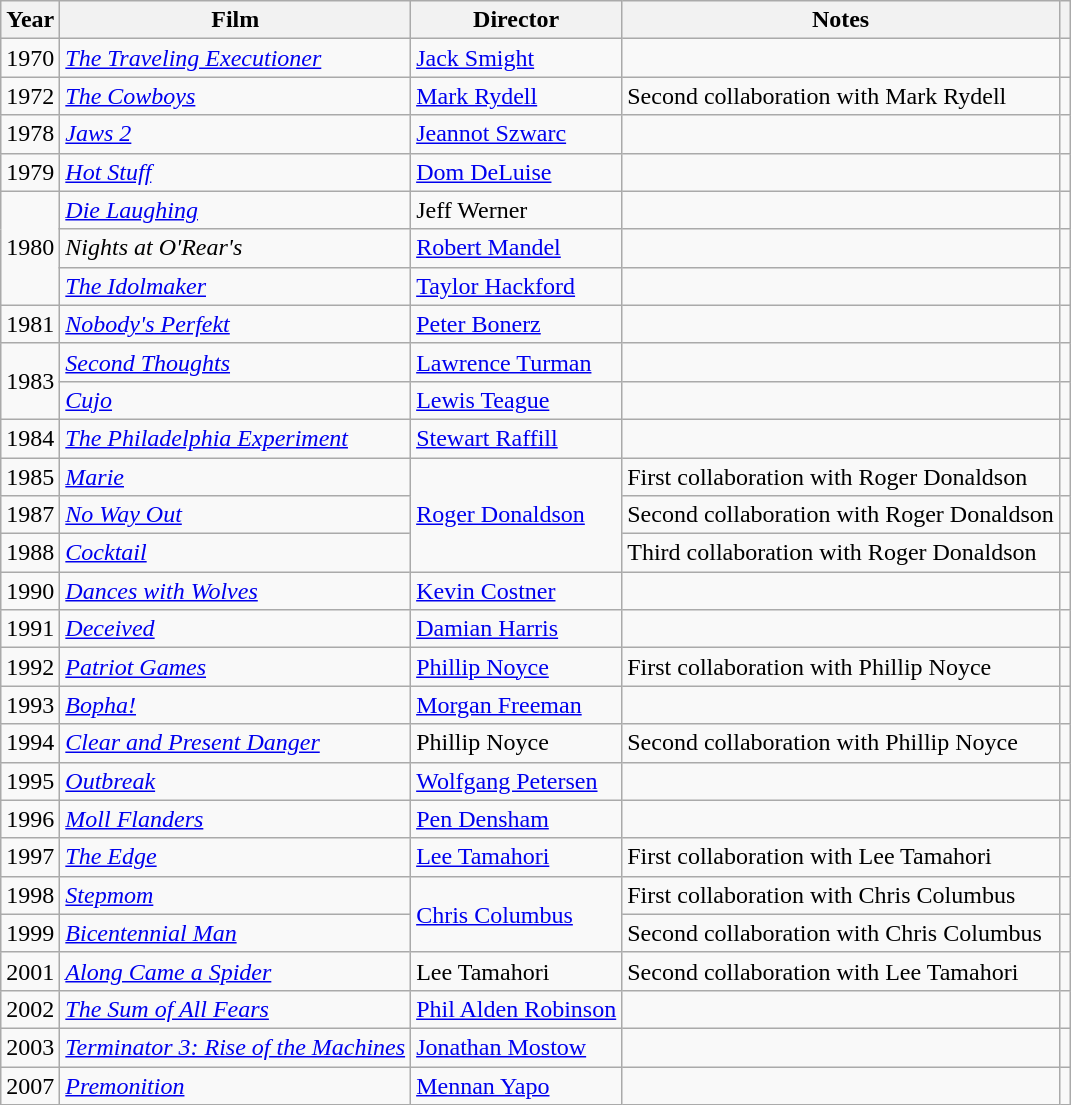<table class="wikitable">
<tr>
<th>Year</th>
<th>Film</th>
<th>Director</th>
<th>Notes</th>
<th></th>
</tr>
<tr>
<td>1970</td>
<td><em><a href='#'>The Traveling Executioner</a></em></td>
<td><a href='#'>Jack Smight</a></td>
<td></td>
<td></td>
</tr>
<tr>
<td>1972</td>
<td><em><a href='#'>The Cowboys</a></em></td>
<td><a href='#'>Mark Rydell</a></td>
<td>Second collaboration with Mark Rydell</td>
<td></td>
</tr>
<tr>
<td>1978</td>
<td><em><a href='#'>Jaws 2</a></em></td>
<td><a href='#'>Jeannot Szwarc</a></td>
<td></td>
<td></td>
</tr>
<tr>
<td>1979</td>
<td><em><a href='#'>Hot Stuff</a></em></td>
<td><a href='#'>Dom DeLuise</a></td>
<td></td>
<td></td>
</tr>
<tr>
<td rowspan=3>1980</td>
<td><em><a href='#'>Die Laughing</a></em></td>
<td>Jeff Werner</td>
<td></td>
<td></td>
</tr>
<tr>
<td><em>Nights at O'Rear's</em></td>
<td><a href='#'>Robert Mandel</a></td>
<td></td>
<td></td>
</tr>
<tr>
<td><em><a href='#'>The Idolmaker</a></em></td>
<td><a href='#'>Taylor Hackford</a></td>
<td></td>
<td></td>
</tr>
<tr>
<td>1981</td>
<td><em><a href='#'>Nobody's Perfekt</a></em></td>
<td><a href='#'>Peter Bonerz</a></td>
<td></td>
<td></td>
</tr>
<tr>
<td rowspan=2>1983</td>
<td><em><a href='#'>Second Thoughts</a></em></td>
<td><a href='#'>Lawrence Turman</a></td>
<td></td>
<td></td>
</tr>
<tr>
<td><em><a href='#'>Cujo</a></em></td>
<td><a href='#'>Lewis Teague</a></td>
<td></td>
<td></td>
</tr>
<tr>
<td>1984</td>
<td><em><a href='#'>The Philadelphia Experiment</a></em></td>
<td><a href='#'>Stewart Raffill</a></td>
<td></td>
<td></td>
</tr>
<tr>
<td>1985</td>
<td><em><a href='#'>Marie</a></em></td>
<td rowspan=3><a href='#'>Roger Donaldson</a></td>
<td>First collaboration with Roger Donaldson</td>
<td></td>
</tr>
<tr>
<td>1987</td>
<td><em><a href='#'>No Way Out</a></em></td>
<td>Second collaboration with Roger Donaldson</td>
<td></td>
</tr>
<tr>
<td>1988</td>
<td><em><a href='#'>Cocktail</a></em></td>
<td>Third collaboration with Roger Donaldson</td>
<td></td>
</tr>
<tr>
<td>1990</td>
<td><em><a href='#'>Dances with Wolves</a></em></td>
<td><a href='#'>Kevin Costner</a></td>
<td></td>
<td></td>
</tr>
<tr>
<td>1991</td>
<td><em><a href='#'>Deceived</a></em></td>
<td><a href='#'>Damian Harris</a></td>
<td></td>
<td></td>
</tr>
<tr>
<td>1992</td>
<td><em><a href='#'>Patriot Games</a></em></td>
<td><a href='#'>Phillip Noyce</a></td>
<td>First collaboration with Phillip Noyce</td>
<td></td>
</tr>
<tr>
<td>1993</td>
<td><em><a href='#'>Bopha!</a></em></td>
<td><a href='#'>Morgan Freeman</a></td>
<td></td>
<td></td>
</tr>
<tr>
<td>1994</td>
<td><em><a href='#'>Clear and Present Danger</a></em></td>
<td>Phillip Noyce</td>
<td>Second collaboration with Phillip Noyce</td>
<td></td>
</tr>
<tr>
<td>1995</td>
<td><em><a href='#'>Outbreak</a></em></td>
<td><a href='#'>Wolfgang Petersen</a></td>
<td></td>
<td></td>
</tr>
<tr>
<td>1996</td>
<td><em><a href='#'>Moll Flanders</a></em></td>
<td><a href='#'>Pen Densham</a></td>
<td></td>
<td></td>
</tr>
<tr>
<td>1997</td>
<td><em><a href='#'>The Edge</a></em></td>
<td><a href='#'>Lee Tamahori</a></td>
<td>First collaboration with Lee Tamahori</td>
<td></td>
</tr>
<tr>
<td>1998</td>
<td><em><a href='#'>Stepmom</a></em></td>
<td rowspan=2><a href='#'>Chris Columbus</a></td>
<td>First collaboration with Chris Columbus</td>
<td></td>
</tr>
<tr>
<td>1999</td>
<td><em><a href='#'>Bicentennial Man</a></em></td>
<td>Second collaboration with Chris Columbus</td>
<td></td>
</tr>
<tr>
<td>2001</td>
<td><em><a href='#'>Along Came a Spider</a></em></td>
<td>Lee Tamahori</td>
<td>Second collaboration with Lee Tamahori</td>
<td></td>
</tr>
<tr>
<td>2002</td>
<td><em><a href='#'>The Sum of All Fears</a></em></td>
<td><a href='#'>Phil Alden Robinson</a></td>
<td></td>
<td></td>
</tr>
<tr>
<td>2003</td>
<td><em><a href='#'>Terminator 3: Rise of the Machines</a></em></td>
<td><a href='#'>Jonathan Mostow</a></td>
<td></td>
<td></td>
</tr>
<tr>
<td>2007</td>
<td><em><a href='#'>Premonition</a></em></td>
<td><a href='#'>Mennan Yapo</a></td>
<td></td>
<td></td>
</tr>
</table>
